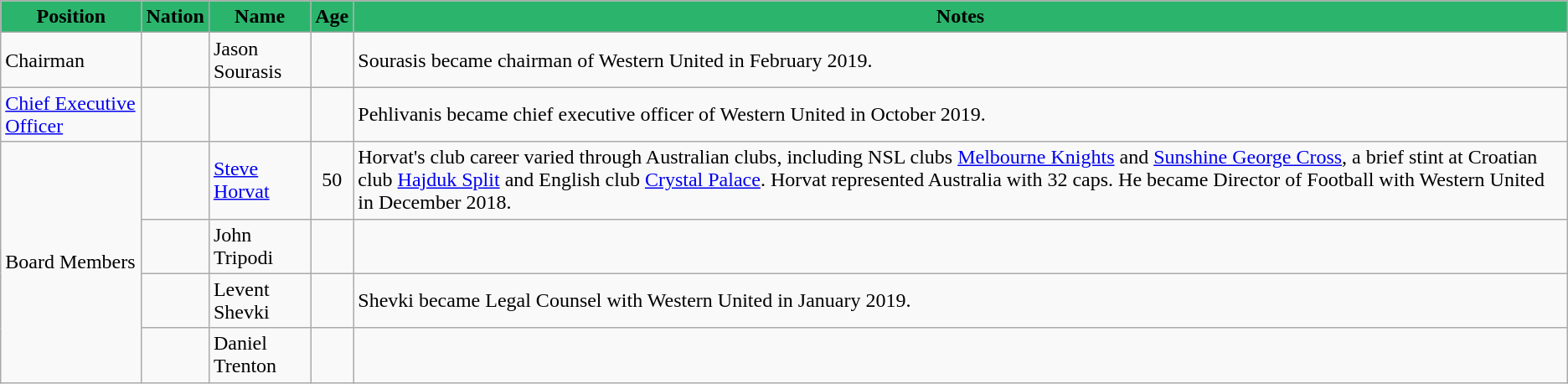<table class="wikitable">
<tr>
<th style="background-color:#2bb56c; color:black;">Position</th>
<th style="background-color:#2bb56c; color:black;">Nation</th>
<th style="background-color:#2bb56c; color:black;">Name</th>
<th style="background-color:#2bb56c; color:black;">Age</th>
<th style="background-color:#2bb56c; color:black;">Notes</th>
</tr>
<tr>
<td>Chairman</td>
<td></td>
<td>Jason Sourasis</td>
<td style="text-align:center;"></td>
<td>Sourasis became chairman of Western United in February 2019.</td>
</tr>
<tr>
<td><a href='#'>Chief Executive Officer</a></td>
<td></td>
<td></td>
<td style="text-align:center;"></td>
<td>Pehlivanis became chief executive officer of Western United in October 2019.</td>
</tr>
<tr>
<td rowspan="4">Board Members</td>
<td></td>
<td><a href='#'>Steve Horvat</a></td>
<td style="text-align:center;">50</td>
<td>Horvat's club career varied through Australian clubs, including NSL clubs <a href='#'>Melbourne Knights</a> and <a href='#'>Sunshine George Cross</a>, a brief stint at Croatian club <a href='#'>Hajduk Split</a> and English club <a href='#'>Crystal Palace</a>. Horvat represented Australia with 32 caps. He became Director of Football with Western United in December 2018.</td>
</tr>
<tr>
<td></td>
<td>John Tripodi</td>
<td style="text-align:center;"></td>
<td></td>
</tr>
<tr>
<td></td>
<td>Levent Shevki</td>
<td style="text-align:center;"></td>
<td>Shevki became Legal Counsel with Western United in January 2019.</td>
</tr>
<tr>
<td></td>
<td>Daniel Trenton</td>
<td style="text-align:center;"></td>
<td></td>
</tr>
</table>
